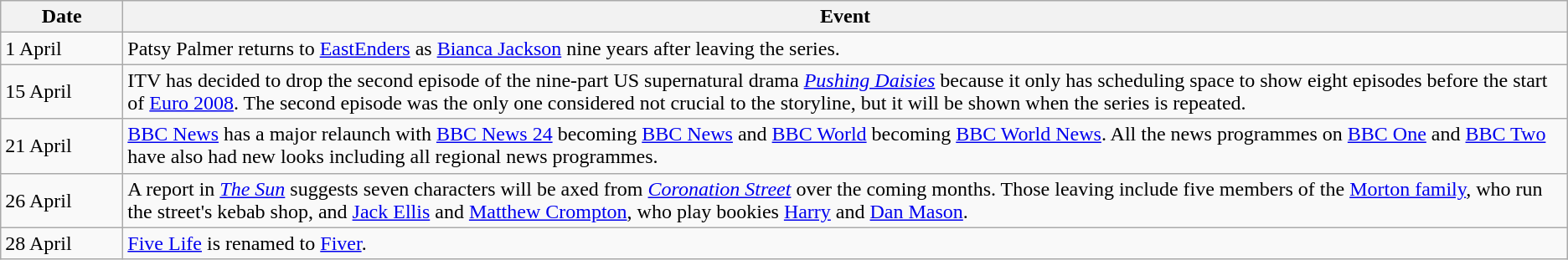<table class="wikitable">
<tr>
<th width=90>Date</th>
<th>Event</th>
</tr>
<tr>
<td>1 April</td>
<td>Patsy Palmer returns to <a href='#'>EastEnders</a> as <a href='#'>Bianca Jackson</a> nine years after leaving the series.</td>
</tr>
<tr>
<td>15 April</td>
<td>ITV has decided to drop the second episode of the nine-part US supernatural drama <em><a href='#'>Pushing Daisies</a></em> because it only has scheduling space to show eight episodes before the start of <a href='#'>Euro 2008</a>. The second episode was the only one considered not crucial to the storyline, but it will be shown when the series is repeated.</td>
</tr>
<tr>
<td>21 April</td>
<td><a href='#'>BBC News</a> has a major relaunch with <a href='#'>BBC News 24</a> becoming <a href='#'>BBC News</a> and <a href='#'>BBC World</a> becoming <a href='#'>BBC World News</a>. All the news programmes on <a href='#'>BBC One</a> and <a href='#'>BBC Two</a> have also had new looks including all regional news programmes.</td>
</tr>
<tr>
<td>26 April</td>
<td>A report in <em><a href='#'>The Sun</a></em> suggests seven characters will be axed from <em><a href='#'>Coronation Street</a></em> over the coming months. Those leaving include five members of the <a href='#'>Morton family</a>, who run the street's kebab shop, and <a href='#'>Jack Ellis</a> and <a href='#'>Matthew Crompton</a>, who play bookies <a href='#'>Harry</a> and <a href='#'>Dan Mason</a>.</td>
</tr>
<tr>
<td>28 April</td>
<td><a href='#'>Five Life</a> is renamed to <a href='#'>Fiver</a>.</td>
</tr>
</table>
